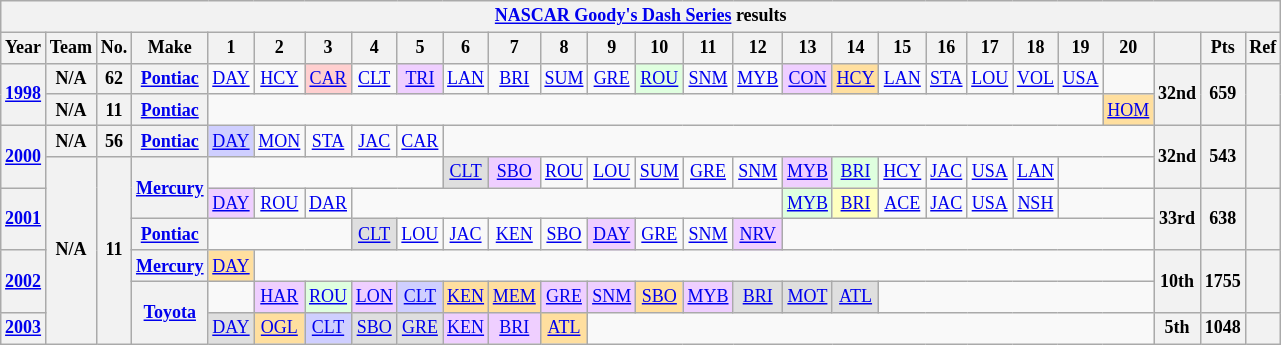<table class="wikitable" style="text-align:center; font-size:75%">
<tr>
<th colspan=32><a href='#'>NASCAR Goody's Dash Series</a> results</th>
</tr>
<tr>
<th>Year</th>
<th>Team</th>
<th>No.</th>
<th>Make</th>
<th>1</th>
<th>2</th>
<th>3</th>
<th>4</th>
<th>5</th>
<th>6</th>
<th>7</th>
<th>8</th>
<th>9</th>
<th>10</th>
<th>11</th>
<th>12</th>
<th>13</th>
<th>14</th>
<th>15</th>
<th>16</th>
<th>17</th>
<th>18</th>
<th>19</th>
<th>20</th>
<th></th>
<th>Pts</th>
<th>Ref</th>
</tr>
<tr>
<th rowspan=2><a href='#'>1998</a></th>
<th>N/A</th>
<th>62</th>
<th><a href='#'>Pontiac</a></th>
<td><a href='#'>DAY</a></td>
<td><a href='#'>HCY</a></td>
<td style="background:#FFCFCF;"><a href='#'>CAR</a><br></td>
<td><a href='#'>CLT</a></td>
<td style="background:#EFCFFF;"><a href='#'>TRI</a><br></td>
<td><a href='#'>LAN</a></td>
<td><a href='#'>BRI</a></td>
<td><a href='#'>SUM</a></td>
<td><a href='#'>GRE</a></td>
<td style="background:#DFFFDF;"><a href='#'>ROU</a><br></td>
<td><a href='#'>SNM</a></td>
<td><a href='#'>MYB</a></td>
<td style="background:#EFCFFF;"><a href='#'>CON</a><br></td>
<td style="background:#FFDF9F;"><a href='#'>HCY</a><br></td>
<td><a href='#'>LAN</a></td>
<td><a href='#'>STA</a></td>
<td><a href='#'>LOU</a></td>
<td><a href='#'>VOL</a></td>
<td><a href='#'>USA</a></td>
<td></td>
<th rowspan=2>32nd</th>
<th rowspan=2>659</th>
<th rowspan=2></th>
</tr>
<tr>
<th>N/A</th>
<th>11</th>
<th><a href='#'>Pontiac</a></th>
<td colspan=19></td>
<td style="background:#FFDF9F;"><a href='#'>HOM</a><br></td>
</tr>
<tr>
<th rowspan=2><a href='#'>2000</a></th>
<th>N/A</th>
<th>56</th>
<th><a href='#'>Pontiac</a></th>
<td style="background:#CFCFFF;"><a href='#'>DAY</a><br></td>
<td><a href='#'>MON</a></td>
<td><a href='#'>STA</a></td>
<td><a href='#'>JAC</a></td>
<td><a href='#'>CAR</a></td>
<td colspan=15></td>
<th rowspan=2>32nd</th>
<th rowspan=2>543</th>
<th rowspan=2></th>
</tr>
<tr>
<th rowspan=6>N/A</th>
<th rowspan=6>11</th>
<th rowspan=2><a href='#'>Mercury</a></th>
<td colspan=5></td>
<td style="background:#DFDFDF;"><a href='#'>CLT</a><br></td>
<td style="background:#EFCFFF;"><a href='#'>SBO</a><br></td>
<td><a href='#'>ROU</a></td>
<td><a href='#'>LOU</a></td>
<td><a href='#'>SUM</a></td>
<td><a href='#'>GRE</a></td>
<td><a href='#'>SNM</a></td>
<td style="background:#EFCFFF;"><a href='#'>MYB</a><br></td>
<td style="background:#DFFFDF;"><a href='#'>BRI</a><br></td>
<td><a href='#'>HCY</a></td>
<td><a href='#'>JAC</a></td>
<td><a href='#'>USA</a></td>
<td><a href='#'>LAN</a></td>
<td colspan=2></td>
</tr>
<tr>
<th rowspan=2><a href='#'>2001</a></th>
<td style="background:#EFCFFF;"><a href='#'>DAY</a><br></td>
<td><a href='#'>ROU</a></td>
<td><a href='#'>DAR</a></td>
<td colspan=9></td>
<td style="background:#DFFFDF;"><a href='#'>MYB</a><br></td>
<td style="background:#FFFFBF;"><a href='#'>BRI</a><br></td>
<td><a href='#'>ACE</a></td>
<td><a href='#'>JAC</a></td>
<td><a href='#'>USA</a></td>
<td><a href='#'>NSH</a></td>
<td colspan=2></td>
<th rowspan=2>33rd</th>
<th rowspan=2>638</th>
<th rowspan=2></th>
</tr>
<tr>
<th><a href='#'>Pontiac</a></th>
<td colspan=3></td>
<td style="background:#DFDFDF;"><a href='#'>CLT</a><br></td>
<td><a href='#'>LOU</a></td>
<td><a href='#'>JAC</a></td>
<td><a href='#'>KEN</a></td>
<td><a href='#'>SBO</a></td>
<td style="background:#EFCFFF;"><a href='#'>DAY</a><br></td>
<td><a href='#'>GRE</a></td>
<td><a href='#'>SNM</a></td>
<td style="background:#EFCFFF;"><a href='#'>NRV</a><br></td>
<td colspan=8></td>
</tr>
<tr>
<th rowspan=2><a href='#'>2002</a></th>
<th><a href='#'>Mercury</a></th>
<td style="background:#FFDF9F;"><a href='#'>DAY</a><br></td>
<td colspan=19></td>
<th rowspan=2>10th</th>
<th rowspan=2>1755</th>
<th rowspan=2></th>
</tr>
<tr>
<th rowspan=2><a href='#'>Toyota</a></th>
<td></td>
<td style="background:#EFCFFF;"><a href='#'>HAR</a><br></td>
<td style="background:#DFFFDF;"><a href='#'>ROU</a><br></td>
<td style="background:#EFCFFF;"><a href='#'>LON</a><br></td>
<td style="background:#CFCFFF;"><a href='#'>CLT</a><br></td>
<td style="background:#FFDF9F;"><a href='#'>KEN</a><br></td>
<td style="background:#FFDF9F;"><a href='#'>MEM</a><br></td>
<td style="background:#EFCFFF;"><a href='#'>GRE</a><br></td>
<td style="background:#EFCFFF;"><a href='#'>SNM</a><br></td>
<td style="background:#FFDF9F;"><a href='#'>SBO</a><br></td>
<td style="background:#EFCFFF;"><a href='#'>MYB</a><br></td>
<td style="background:#DFDFDF;"><a href='#'>BRI</a><br></td>
<td style="background:#DFDFDF;"><a href='#'>MOT</a><br></td>
<td style="background:#DFDFDF;"><a href='#'>ATL</a><br></td>
<td colspan=6></td>
</tr>
<tr>
<th><a href='#'>2003</a></th>
<td style="background:#DFDFDF;"><a href='#'>DAY</a><br></td>
<td style="background:#FFDF9F;"><a href='#'>OGL</a><br></td>
<td style="background:#CFCFFF;"><a href='#'>CLT</a><br></td>
<td style="background:#DFDFDF;"><a href='#'>SBO</a><br></td>
<td style="background:#DFDFDF;"><a href='#'>GRE</a><br></td>
<td style="background:#EFCFFF;"><a href='#'>KEN</a><br></td>
<td style="background:#EFCFFF;"><a href='#'>BRI</a><br></td>
<td style="background:#FFDF9F;"><a href='#'>ATL</a><br></td>
<td colspan=12></td>
<th>5th</th>
<th>1048</th>
<th></th>
</tr>
</table>
